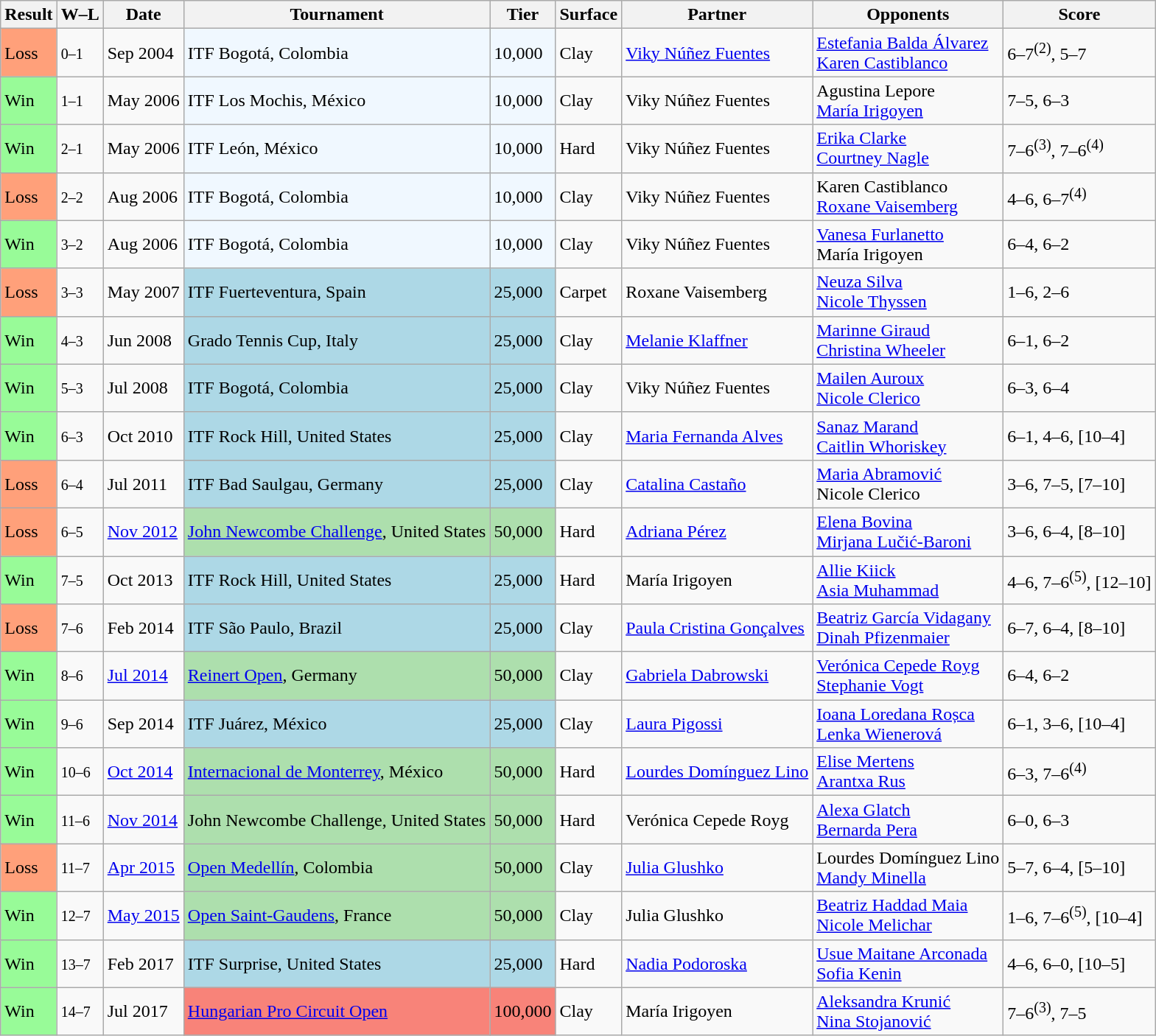<table class="sortable wikitable">
<tr>
<th>Result</th>
<th class="unsortable">W–L</th>
<th>Date</th>
<th>Tournament</th>
<th>Tier</th>
<th>Surface</th>
<th>Partner</th>
<th>Opponents</th>
<th class="unsortable">Score</th>
</tr>
<tr>
<td style="background:#ffa07a;">Loss</td>
<td><small>0–1</small></td>
<td>Sep 2004</td>
<td bgcolor=#F0F8FF>ITF Bogotá, Colombia</td>
<td bgcolor=#F0F8FF>10,000</td>
<td>Clay</td>
<td> <a href='#'>Viky Núñez Fuentes</a></td>
<td> <a href='#'>Estefania Balda Álvarez</a> <br>  <a href='#'>Karen Castiblanco</a></td>
<td>6–7<sup>(2)</sup>, 5–7</td>
</tr>
<tr>
<td style="background:#98fb98;">Win</td>
<td><small>1–1</small></td>
<td>May 2006</td>
<td bgcolor=#F0F8FF>ITF Los Mochis, México</td>
<td bgcolor=#F0F8FF>10,000</td>
<td>Clay</td>
<td> Viky Núñez Fuentes</td>
<td> Agustina Lepore <br>  <a href='#'>María Irigoyen</a></td>
<td>7–5, 6–3</td>
</tr>
<tr>
<td style="background:#98fb98;">Win</td>
<td><small>2–1</small></td>
<td>May 2006</td>
<td bgcolor=#F0F8FF>ITF León, México</td>
<td bgcolor=#F0F8FF>10,000</td>
<td>Hard</td>
<td> Viky Núñez Fuentes</td>
<td> <a href='#'>Erika Clarke</a> <br>  <a href='#'>Courtney Nagle</a></td>
<td>7–6<sup>(3)</sup>, 7–6<sup>(4)</sup></td>
</tr>
<tr>
<td style="background:#ffa07a;">Loss</td>
<td><small>2–2</small></td>
<td>Aug 2006</td>
<td bgcolor=#F0F8FF>ITF Bogotá, Colombia</td>
<td bgcolor=#F0F8FF>10,000</td>
<td>Clay</td>
<td> Viky Núñez Fuentes</td>
<td> Karen Castiblanco <br>  <a href='#'>Roxane Vaisemberg</a></td>
<td>4–6, 6–7<sup>(4)</sup></td>
</tr>
<tr>
<td style="background:#98fb98;">Win</td>
<td><small>3–2</small></td>
<td>Aug 2006</td>
<td bgcolor=#F0F8FF>ITF Bogotá, Colombia</td>
<td bgcolor=#F0F8FF>10,000</td>
<td>Clay</td>
<td> Viky Núñez Fuentes</td>
<td> <a href='#'>Vanesa Furlanetto</a> <br>  María Irigoyen</td>
<td>6–4, 6–2</td>
</tr>
<tr>
<td style="background:#ffa07a;">Loss</td>
<td><small>3–3</small></td>
<td>May 2007</td>
<td bgcolor=lightblue>ITF Fuerteventura, Spain</td>
<td bgcolor=lightblue>25,000</td>
<td>Carpet</td>
<td> Roxane Vaisemberg</td>
<td> <a href='#'>Neuza Silva</a> <br>  <a href='#'>Nicole Thyssen</a></td>
<td>1–6, 2–6</td>
</tr>
<tr>
<td style="background:#98fb98;">Win</td>
<td><small>4–3</small></td>
<td>Jun 2008</td>
<td bgcolor=lightblue>Grado Tennis Cup, Italy</td>
<td bgcolor=lightblue>25,000</td>
<td>Clay</td>
<td> <a href='#'>Melanie Klaffner</a></td>
<td> <a href='#'>Marinne Giraud</a> <br>  <a href='#'>Christina Wheeler</a></td>
<td>6–1, 6–2</td>
</tr>
<tr>
<td style="background:#98fb98;">Win</td>
<td><small>5–3</small></td>
<td>Jul 2008</td>
<td bgcolor=lightblue>ITF Bogotá, Colombia</td>
<td bgcolor=lightblue>25,000</td>
<td>Clay</td>
<td> Viky Núñez Fuentes</td>
<td> <a href='#'>Mailen Auroux</a> <br>  <a href='#'>Nicole Clerico</a></td>
<td>6–3, 6–4</td>
</tr>
<tr>
<td style="background:#98fb98;">Win</td>
<td><small>6–3</small></td>
<td>Oct 2010</td>
<td bgcolor=lightblue>ITF Rock Hill, United States</td>
<td bgcolor=lightblue>25,000</td>
<td>Clay</td>
<td> <a href='#'>Maria Fernanda Alves</a></td>
<td> <a href='#'>Sanaz Marand</a> <br>  <a href='#'>Caitlin Whoriskey</a></td>
<td>6–1, 4–6, [10–4]</td>
</tr>
<tr>
<td style="background:#ffa07a;">Loss</td>
<td><small>6–4</small></td>
<td>Jul 2011</td>
<td bgcolor=lightblue>ITF Bad Saulgau, Germany</td>
<td bgcolor=lightblue>25,000</td>
<td>Clay</td>
<td> <a href='#'>Catalina Castaño</a></td>
<td> <a href='#'>Maria Abramović</a> <br>  Nicole Clerico</td>
<td>3–6, 7–5, [7–10]</td>
</tr>
<tr>
<td style="background:#ffa07a;">Loss</td>
<td><small>6–5</small></td>
<td><a href='#'>Nov 2012</a></td>
<td bgcolor=#ADDFAD><a href='#'>John Newcombe Challenge</a>, United States</td>
<td bgcolor=#ADDFAD>50,000</td>
<td>Hard</td>
<td> <a href='#'>Adriana Pérez</a></td>
<td> <a href='#'>Elena Bovina</a> <br>  <a href='#'>Mirjana Lučić-Baroni</a></td>
<td>3–6, 6–4, [8–10]</td>
</tr>
<tr>
<td style="background:#98fb98;">Win</td>
<td><small>7–5</small></td>
<td>Oct 2013</td>
<td bgcolor=lightblue>ITF Rock Hill, United States</td>
<td bgcolor=lightblue>25,000</td>
<td>Hard</td>
<td> María Irigoyen</td>
<td> <a href='#'>Allie Kiick</a> <br>  <a href='#'>Asia Muhammad</a></td>
<td>4–6, 7–6<sup>(5)</sup>, [12–10]</td>
</tr>
<tr>
<td style="background:#ffa07a;">Loss</td>
<td><small>7–6</small></td>
<td>Feb 2014</td>
<td bgcolor=lightblue>ITF São Paulo, Brazil</td>
<td bgcolor=lightblue>25,000</td>
<td>Clay</td>
<td> <a href='#'>Paula Cristina Gonçalves</a></td>
<td> <a href='#'>Beatriz García Vidagany</a> <br>  <a href='#'>Dinah Pfizenmaier</a></td>
<td>6–7, 6–4, [8–10]</td>
</tr>
<tr>
<td style="background:#98fb98;">Win</td>
<td><small>8–6</small></td>
<td><a href='#'>Jul 2014</a></td>
<td bgcolor=#ADDFAD><a href='#'>Reinert Open</a>, Germany</td>
<td bgcolor=#ADDFAD>50,000</td>
<td>Clay</td>
<td> <a href='#'>Gabriela Dabrowski</a></td>
<td> <a href='#'>Verónica Cepede Royg</a> <br>  <a href='#'>Stephanie Vogt</a></td>
<td>6–4, 6–2</td>
</tr>
<tr>
<td style="background:#98fb98;">Win</td>
<td><small>9–6</small></td>
<td>Sep 2014</td>
<td bgcolor=lightblue>ITF Juárez, México</td>
<td bgcolor=lightblue>25,000</td>
<td>Clay</td>
<td> <a href='#'>Laura Pigossi</a></td>
<td> <a href='#'>Ioana Loredana Roșca</a> <br>  <a href='#'>Lenka Wienerová</a></td>
<td>6–1, 3–6, [10–4]</td>
</tr>
<tr>
<td style="background:#98fb98;">Win</td>
<td><small>10–6</small></td>
<td><a href='#'>Oct 2014</a></td>
<td bgcolor=#ADDFAD><a href='#'>Internacional de Monterrey</a>, México</td>
<td bgcolor=#ADDFAD>50,000</td>
<td>Hard</td>
<td> <a href='#'>Lourdes Domínguez Lino</a></td>
<td> <a href='#'>Elise Mertens</a> <br>  <a href='#'>Arantxa Rus</a></td>
<td>6–3, 7–6<sup>(4)</sup></td>
</tr>
<tr>
<td style="background:#98fb98;">Win</td>
<td><small>11–6</small></td>
<td><a href='#'>Nov 2014</a></td>
<td bgcolor=#ADDFAD>John Newcombe Challenge, United States</td>
<td bgcolor=#ADDFAD>50,000</td>
<td>Hard</td>
<td> Verónica Cepede Royg</td>
<td> <a href='#'>Alexa Glatch</a> <br>  <a href='#'>Bernarda Pera</a></td>
<td>6–0, 6–3</td>
</tr>
<tr>
<td style="background:#ffa07a;">Loss</td>
<td><small>11–7</small></td>
<td><a href='#'>Apr 2015</a></td>
<td bgcolor=#ADDFAD><a href='#'>Open Medellín</a>, Colombia</td>
<td bgcolor=#ADDFAD>50,000</td>
<td>Clay</td>
<td> <a href='#'>Julia Glushko</a></td>
<td> Lourdes Domínguez Lino <br>  <a href='#'>Mandy Minella</a></td>
<td>5–7, 6–4, [5–10]</td>
</tr>
<tr>
<td style="background:#98fb98;">Win</td>
<td><small>12–7</small></td>
<td><a href='#'>May 2015</a></td>
<td bgcolor=#ADDFAD><a href='#'>Open Saint-Gaudens</a>, France</td>
<td bgcolor=#ADDFAD>50,000</td>
<td>Clay</td>
<td> Julia Glushko</td>
<td> <a href='#'>Beatriz Haddad Maia</a> <br>  <a href='#'>Nicole Melichar</a></td>
<td>1–6, 7–6<sup>(5)</sup>, [10–4]</td>
</tr>
<tr>
<td style="background:#98fb98;">Win</td>
<td><small>13–7</small></td>
<td>Feb 2017</td>
<td style="background:lightblue;">ITF Surprise, United States</td>
<td style="background:lightblue;">25,000</td>
<td>Hard</td>
<td> <a href='#'>Nadia Podoroska</a></td>
<td> <a href='#'>Usue Maitane Arconada</a> <br>  <a href='#'>Sofia Kenin</a></td>
<td>4–6, 6–0, [10–5]</td>
</tr>
<tr>
<td style="background:#98fb98;">Win</td>
<td><small>14–7</small></td>
<td>Jul 2017</td>
<td style="background:#f88379;"><a href='#'>Hungarian Pro Circuit Open</a></td>
<td style="background:#f88379;">100,000</td>
<td>Clay</td>
<td> María Irigoyen</td>
<td> <a href='#'>Aleksandra Krunić</a> <br>  <a href='#'>Nina Stojanović</a></td>
<td>7–6<sup>(3)</sup>, 7–5</td>
</tr>
</table>
